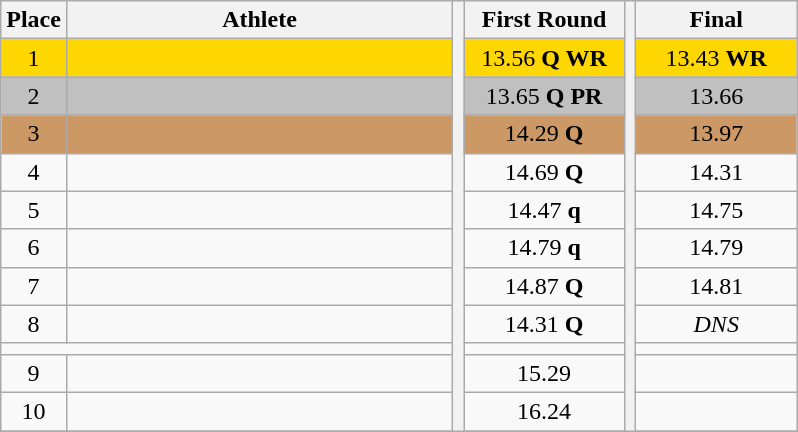<table class="wikitable" style="text-align:center">
<tr>
<th>Place</th>
<th width=250>Athlete</th>
<th rowspan=20></th>
<th width=100>First Round</th>
<th rowspan=20></th>
<th width=100>Final</th>
</tr>
<tr bgcolor=gold>
<td>1</td>
<td align=left></td>
<td>13.56 <strong>Q WR</strong></td>
<td>13.43 <strong>WR</strong></td>
</tr>
<tr bgcolor=silver>
<td>2</td>
<td align=left></td>
<td>13.65 <strong>Q PR</strong></td>
<td>13.66</td>
</tr>
<tr bgcolor=cc9966>
<td>3</td>
<td align=left></td>
<td>14.29 <strong>Q</strong></td>
<td>13.97</td>
</tr>
<tr>
<td>4</td>
<td align=left></td>
<td>14.69 <strong>Q</strong></td>
<td>14.31</td>
</tr>
<tr>
<td>5</td>
<td align=left></td>
<td>14.47 <strong>q</strong></td>
<td>14.75</td>
</tr>
<tr>
<td>6</td>
<td align=left></td>
<td>14.79 <strong>q</strong></td>
<td>14.79</td>
</tr>
<tr>
<td>7</td>
<td align=left></td>
<td>14.87 <strong>Q</strong></td>
<td>14.81</td>
</tr>
<tr>
<td>8</td>
<td align=left></td>
<td>14.31 <strong>Q</strong></td>
<td><em>DNS</em></td>
</tr>
<tr>
<td colspan=10></td>
</tr>
<tr>
<td>9</td>
<td align=left></td>
<td>15.29</td>
<td></td>
</tr>
<tr>
<td>10</td>
<td align=left></td>
<td>16.24</td>
<td></td>
</tr>
<tr>
</tr>
</table>
